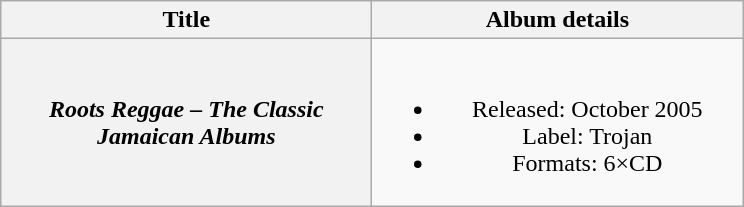<table class="wikitable plainrowheaders" style="text-align:center;">
<tr>
<th scope="col" style="width:15em;">Title</th>
<th scope="col" style="width:15em;">Album details</th>
</tr>
<tr>
<th scope="row"><em>Roots Reggae – The Classic Jamaican Albums</em></th>
<td><br><ul><li>Released: October 2005</li><li>Label: Trojan</li><li>Formats: 6×CD</li></ul></td>
</tr>
</table>
